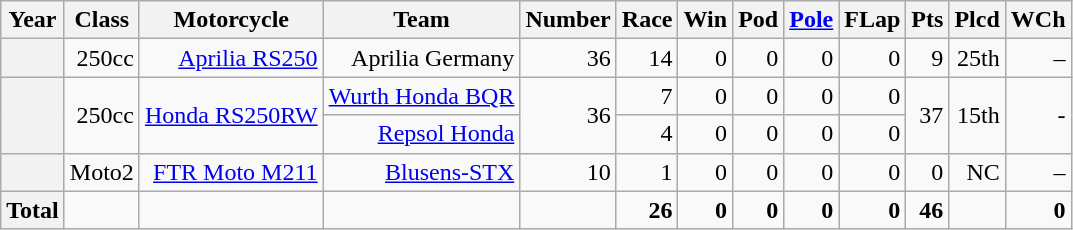<table class="wikitable">
<tr>
<th>Year</th>
<th>Class</th>
<th>Motorcycle</th>
<th>Team</th>
<th>Number</th>
<th>Race</th>
<th>Win</th>
<th>Pod</th>
<th><a href='#'>Pole</a></th>
<th>FLap</th>
<th>Pts</th>
<th>Plcd</th>
<th>WCh</th>
</tr>
<tr align="right">
<th></th>
<td>250cc</td>
<td><a href='#'>Aprilia RS250</a></td>
<td>Aprilia Germany</td>
<td>36</td>
<td>14</td>
<td>0</td>
<td>0</td>
<td>0</td>
<td>0</td>
<td>9</td>
<td>25th</td>
<td>–</td>
</tr>
<tr align="right">
<th rowspan=2></th>
<td rowspan=2>250cc</td>
<td rowspan=2><a href='#'>Honda RS250RW</a></td>
<td><a href='#'>Wurth Honda BQR</a></td>
<td rowspan=2>36</td>
<td>7</td>
<td>0</td>
<td>0</td>
<td>0</td>
<td>0</td>
<td rowspan=2>37</td>
<td rowspan=2>15th</td>
<td rowspan=2>-</td>
</tr>
<tr align="right">
<td><a href='#'>Repsol Honda</a></td>
<td>4</td>
<td>0</td>
<td>0</td>
<td>0</td>
<td>0</td>
</tr>
<tr align="right">
<th></th>
<td>Moto2</td>
<td><a href='#'>FTR Moto M211</a></td>
<td><a href='#'>Blusens-STX</a></td>
<td>10</td>
<td>1</td>
<td>0</td>
<td>0</td>
<td>0</td>
<td>0</td>
<td>0</td>
<td>NC</td>
<td>–</td>
</tr>
<tr align="right">
<th>Total</th>
<td></td>
<td></td>
<td></td>
<td></td>
<td><strong>26</strong></td>
<td><strong>0</strong></td>
<td><strong>0</strong></td>
<td><strong>0</strong></td>
<td><strong>0</strong></td>
<td><strong>46</strong></td>
<td></td>
<td><strong>0</strong></td>
</tr>
</table>
